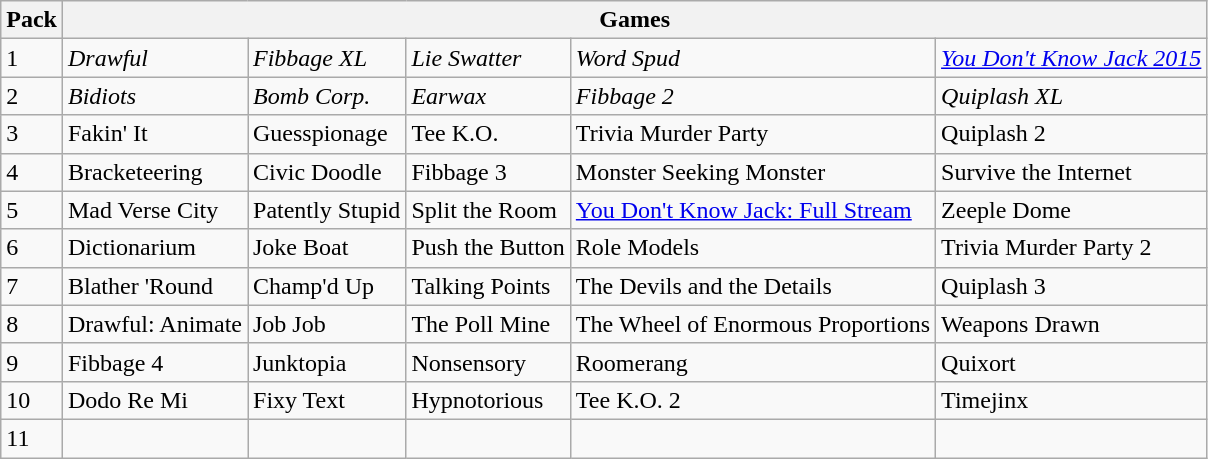<table class="wikitable">
<tr>
<th>Pack</th>
<th colspan = 5>Games</th>
</tr>
<tr>
<td>1</td>
<td><em>Drawful</em></td>
<td><em>Fibbage XL</em></td>
<td><em>Lie Swatter</em></td>
<td><em>Word Spud</em></td>
<td><em><a href='#'>You Don't Know Jack 2015</a></em></td>
</tr>
<tr>
<td>2</td>
<td><em>Bidiots</em></td>
<td><em>Bomb Corp.</em></td>
<td><em>Earwax</em></td>
<td><em>Fibbage 2</em></td>
<td><em>Quiplash XL</td>
</tr>
<tr>
<td>3</td>
<td></em>Fakin' It<em></td>
<td></em>Guesspionage<em></td>
<td></em>Tee K.O.<em></td>
<td></em>Trivia Murder Party<em></td>
<td></em>Quiplash 2<em></td>
</tr>
<tr>
<td>4</td>
<td></em>Bracketeering<em></td>
<td></em>Civic Doodle<em></td>
<td></em>Fibbage 3<em></td>
<td></em>Monster Seeking Monster<em></td>
<td></em>Survive the Internet<em></td>
</tr>
<tr>
<td>5</td>
<td></em>Mad Verse City<em></td>
<td></em>Patently Stupid<em></td>
<td></em>Split the Room<em></td>
<td></em><a href='#'>You Don't Know Jack: Full Stream</a><em></td>
<td></em>Zeeple Dome<em></td>
</tr>
<tr>
<td>6</td>
<td></em>Dictionarium<em></td>
<td></em>Joke Boat<em></td>
<td></em>Push the Button<em></td>
<td></em>Role Models<em></td>
<td></em>Trivia Murder Party 2<em></td>
</tr>
<tr>
<td>7</td>
<td></em>Blather 'Round<em></td>
<td></em>Champ'd Up<em></td>
<td></em>Talking Points<em></td>
<td></em>The Devils and the Details<em></td>
<td></em>Quiplash 3<em></td>
</tr>
<tr>
<td>8</td>
<td></em>Drawful: Animate<em></td>
<td></em>Job Job<em></td>
<td></em>The Poll Mine<em></td>
<td></em>The Wheel of Enormous Proportions<em></td>
<td></em>Weapons Drawn<em></td>
</tr>
<tr>
<td>9</td>
<td></em>Fibbage 4<em></td>
<td></em>Junktopia<em></td>
<td></em>Nonsensory<em></td>
<td></em>Roomerang<em></td>
<td></em>Quixort<em></td>
</tr>
<tr>
<td>10</td>
<td></em>Dodo Re Mi<em></td>
<td></em>Fixy Text<em></td>
<td></em>Hypnotorious<em></td>
<td></em>Tee K.O. 2<em></td>
<td></em>Timejinx<em></td>
</tr>
<tr>
<td>11</td>
<td></td>
<td></td>
<td></td>
<td></td>
<td></td>
</tr>
</table>
